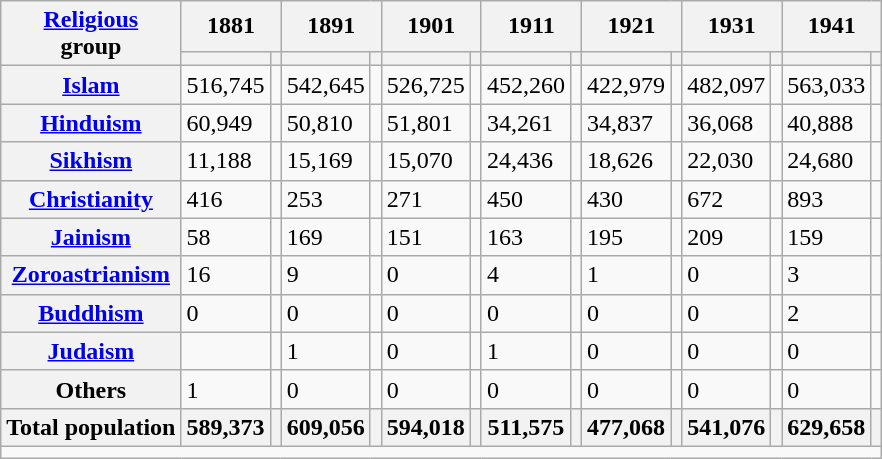<table class="wikitable sortable">
<tr>
<th rowspan="2"><a href='#'>Religious</a><br>group</th>
<th colspan="2">1881</th>
<th colspan="2">1891</th>
<th colspan="2">1901</th>
<th colspan="2">1911</th>
<th colspan="2">1921</th>
<th colspan="2">1931</th>
<th colspan="2">1941</th>
</tr>
<tr>
<th><a href='#'></a></th>
<th></th>
<th></th>
<th></th>
<th></th>
<th></th>
<th></th>
<th></th>
<th></th>
<th></th>
<th></th>
<th></th>
<th></th>
<th></th>
</tr>
<tr>
<th><a href='#'>Islam</a> </th>
<td>516,745</td>
<td></td>
<td>542,645</td>
<td></td>
<td>526,725</td>
<td></td>
<td>452,260</td>
<td></td>
<td>422,979</td>
<td></td>
<td>482,097</td>
<td></td>
<td>563,033</td>
<td></td>
</tr>
<tr>
<th><a href='#'>Hinduism</a> </th>
<td>60,949</td>
<td></td>
<td>50,810</td>
<td></td>
<td>51,801</td>
<td></td>
<td>34,261</td>
<td></td>
<td>34,837</td>
<td></td>
<td>36,068</td>
<td></td>
<td>40,888</td>
<td></td>
</tr>
<tr>
<th><a href='#'>Sikhism</a> </th>
<td>11,188</td>
<td></td>
<td>15,169</td>
<td></td>
<td>15,070</td>
<td></td>
<td>24,436</td>
<td></td>
<td>18,626</td>
<td></td>
<td>22,030</td>
<td></td>
<td>24,680</td>
<td></td>
</tr>
<tr>
<th><a href='#'>Christianity</a> </th>
<td>416</td>
<td></td>
<td>253</td>
<td></td>
<td>271</td>
<td></td>
<td>450</td>
<td></td>
<td>430</td>
<td></td>
<td>672</td>
<td></td>
<td>893</td>
<td></td>
</tr>
<tr>
<th><a href='#'>Jainism</a> </th>
<td>58</td>
<td></td>
<td>169</td>
<td></td>
<td>151</td>
<td></td>
<td>163</td>
<td></td>
<td>195</td>
<td></td>
<td>209</td>
<td></td>
<td>159</td>
<td></td>
</tr>
<tr>
<th><a href='#'>Zoroastrianism</a> </th>
<td>16</td>
<td></td>
<td>9</td>
<td></td>
<td>0</td>
<td></td>
<td>4</td>
<td></td>
<td>1</td>
<td></td>
<td>0</td>
<td></td>
<td>3</td>
<td></td>
</tr>
<tr>
<th><a href='#'>Buddhism</a> </th>
<td>0</td>
<td></td>
<td>0</td>
<td></td>
<td>0</td>
<td></td>
<td>0</td>
<td></td>
<td>0</td>
<td></td>
<td>0</td>
<td></td>
<td>2</td>
<td></td>
</tr>
<tr>
<th><a href='#'>Judaism</a> </th>
<td></td>
<td></td>
<td>1</td>
<td></td>
<td>0</td>
<td></td>
<td>1</td>
<td></td>
<td>0</td>
<td></td>
<td>0</td>
<td></td>
<td>0</td>
<td></td>
</tr>
<tr>
<th>Others</th>
<td>1</td>
<td></td>
<td>0</td>
<td></td>
<td>0</td>
<td></td>
<td>0</td>
<td></td>
<td>0</td>
<td></td>
<td>0</td>
<td></td>
<td>0</td>
<td></td>
</tr>
<tr>
<th>Total population</th>
<th>589,373</th>
<th></th>
<th>609,056</th>
<th></th>
<th>594,018</th>
<th></th>
<th>511,575</th>
<th></th>
<th>477,068</th>
<th></th>
<th>541,076</th>
<th></th>
<th>629,658</th>
<th></th>
</tr>
<tr class="sortbottom">
<td colspan="15"></td>
</tr>
</table>
